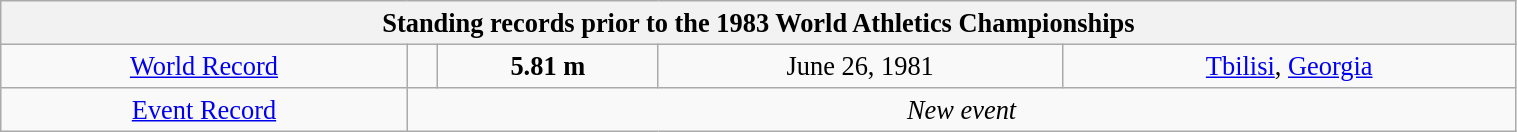<table class="wikitable" style=" text-align:center; font-size:110%;" width="80%">
<tr>
<th colspan="5">Standing records prior to the 1983 World Athletics Championships</th>
</tr>
<tr>
<td><a href='#'>World Record</a></td>
<td></td>
<td><strong>5.81 m</strong></td>
<td>June 26, 1981</td>
<td> <a href='#'>Tbilisi</a>, <a href='#'>Georgia</a></td>
</tr>
<tr>
<td><a href='#'>Event Record</a></td>
<td colspan="4"><em>New event</em></td>
</tr>
</table>
